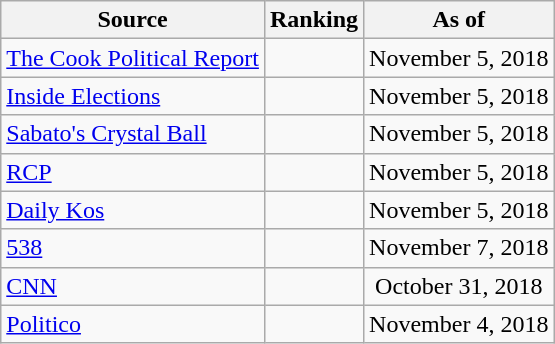<table class="wikitable" style="text-align:center">
<tr>
<th>Source</th>
<th>Ranking</th>
<th>As of</th>
</tr>
<tr>
<td align=left><a href='#'>The Cook Political Report</a></td>
<td></td>
<td>November 5, 2018</td>
</tr>
<tr>
<td align=left><a href='#'>Inside Elections</a></td>
<td></td>
<td>November 5, 2018</td>
</tr>
<tr>
<td align=left><a href='#'>Sabato's Crystal Ball</a></td>
<td></td>
<td>November 5, 2018</td>
</tr>
<tr>
<td align="left"><a href='#'>RCP</a></td>
<td></td>
<td>November 5, 2018</td>
</tr>
<tr>
<td align="left"><a href='#'>Daily Kos</a></td>
<td></td>
<td>November 5, 2018</td>
</tr>
<tr>
<td align="left"><a href='#'>538</a></td>
<td></td>
<td>November 7, 2018</td>
</tr>
<tr>
<td align="left"><a href='#'>CNN</a></td>
<td></td>
<td>October 31, 2018</td>
</tr>
<tr>
<td align="left"><a href='#'>Politico</a></td>
<td></td>
<td>November 4, 2018</td>
</tr>
</table>
